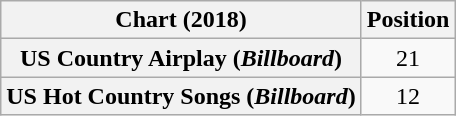<table class="wikitable sortable plainrowheaders" style="text-align:center">
<tr>
<th scope="col">Chart (2018)</th>
<th scope="col">Position</th>
</tr>
<tr>
<th scope="row">US Country Airplay (<em>Billboard</em>)</th>
<td>21</td>
</tr>
<tr>
<th scope="row">US Hot Country Songs (<em>Billboard</em>)</th>
<td>12</td>
</tr>
</table>
